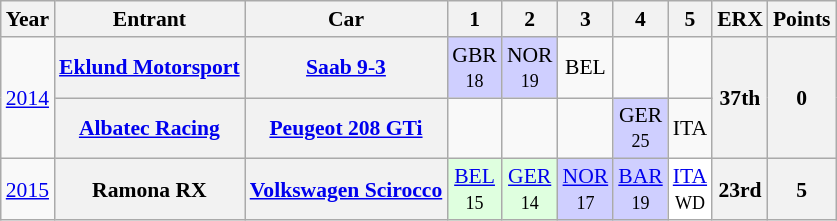<table class="wikitable" border="1" style="text-align:center; font-size:90%;">
<tr valign="top">
<th>Year</th>
<th>Entrant</th>
<th>Car</th>
<th>1</th>
<th>2</th>
<th>3</th>
<th>4</th>
<th>5</th>
<th>ERX</th>
<th>Points</th>
</tr>
<tr>
<td rowspan=2><a href='#'>2014</a></td>
<th><a href='#'>Eklund Motorsport</a></th>
<th><a href='#'>Saab 9-3</a></th>
<td style="background:#CFCFFF;">GBR<br><small>18</small></td>
<td style="background:#CFCFFF;">NOR<br><small>19</small></td>
<td>BEL<br><small></small></td>
<td></td>
<td></td>
<th rowspan=2>37th</th>
<th rowspan=2>0</th>
</tr>
<tr>
<th><a href='#'>Albatec Racing</a></th>
<th><a href='#'>Peugeot 208 GTi</a></th>
<td></td>
<td></td>
<td></td>
<td style="background:#CFCFFF;">GER<br><small>25</small></td>
<td>ITA<br><small></small></td>
</tr>
<tr>
<td><a href='#'>2015</a></td>
<th>Ramona RX</th>
<th><a href='#'>Volkswagen Scirocco</a></th>
<td style="background:#DFFFDF;"><a href='#'>BEL</a><br><small>15</small></td>
<td style="background:#DFFFDF;"><a href='#'>GER</a><br><small>14</small></td>
<td style="background:#CFCFFF;"><a href='#'>NOR</a><br><small>17</small></td>
<td style="background:#CFCFFF;"><a href='#'>BAR</a><br><small>19</small></td>
<td style="background:#FFFFFF;"><a href='#'>ITA</a><br><small>WD</small></td>
<th>23rd</th>
<th>5</th>
</tr>
</table>
